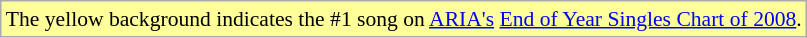<table class="wikitable" style="font-size:90%;">
<tr>
<td style="background-color:#FFFF99">The yellow background indicates the #1 song on <a href='#'>ARIA's</a> <a href='#'>End of Year Singles Chart of 2008</a>.</td>
</tr>
</table>
